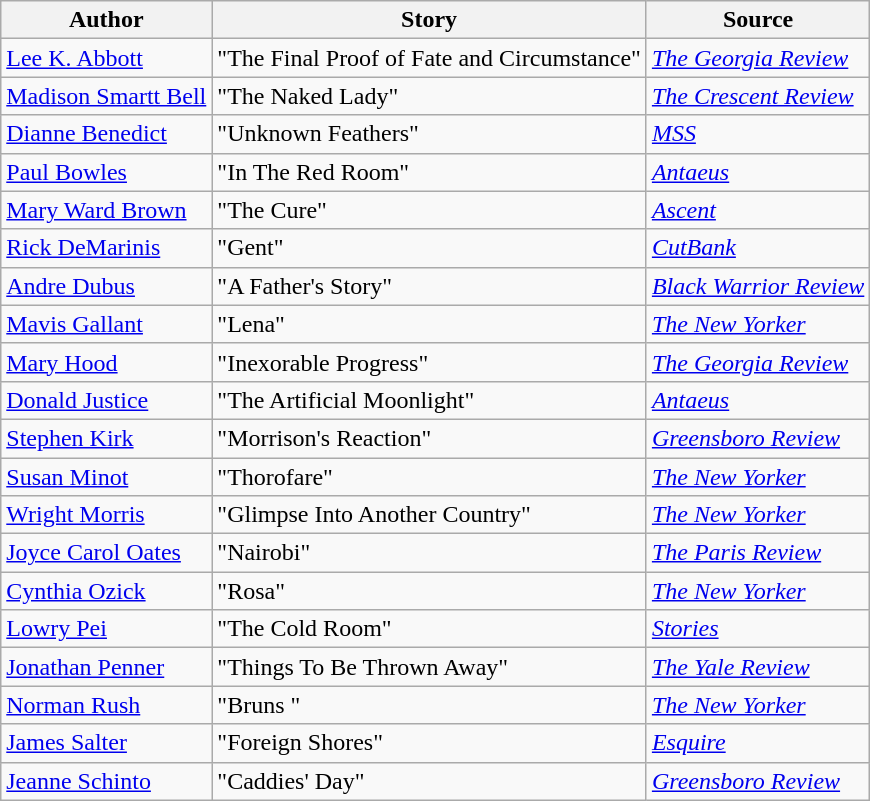<table class="wikitable">
<tr>
<th>Author</th>
<th>Story</th>
<th>Source</th>
</tr>
<tr>
<td><a href='#'>Lee K. Abbott</a></td>
<td>"The Final Proof of Fate and Circumstance"</td>
<td><em><a href='#'>The Georgia Review</a></em></td>
</tr>
<tr>
<td><a href='#'>Madison Smartt Bell</a></td>
<td>"The Naked Lady"</td>
<td><em><a href='#'>The Crescent Review</a></em></td>
</tr>
<tr>
<td><a href='#'>Dianne Benedict</a></td>
<td>"Unknown Feathers"</td>
<td><em><a href='#'>MSS</a></em></td>
</tr>
<tr>
<td><a href='#'>Paul Bowles</a></td>
<td>"In The Red Room"</td>
<td><em><a href='#'>Antaeus</a></em></td>
</tr>
<tr>
<td><a href='#'>Mary Ward Brown</a></td>
<td>"The Cure"</td>
<td><em><a href='#'>Ascent</a></em></td>
</tr>
<tr>
<td><a href='#'>Rick DeMarinis</a></td>
<td>"Gent"</td>
<td><em><a href='#'>CutBank</a></em></td>
</tr>
<tr>
<td><a href='#'>Andre Dubus</a></td>
<td>"A Father's Story"</td>
<td><em><a href='#'>Black Warrior Review</a></em></td>
</tr>
<tr>
<td><a href='#'>Mavis Gallant</a></td>
<td>"Lena"</td>
<td><em><a href='#'>The New Yorker</a></em></td>
</tr>
<tr>
<td><a href='#'>Mary Hood</a></td>
<td>"Inexorable Progress"</td>
<td><em><a href='#'>The Georgia Review</a></em></td>
</tr>
<tr>
<td><a href='#'>Donald Justice</a></td>
<td>"The Artificial Moonlight"</td>
<td><em><a href='#'>Antaeus</a></em></td>
</tr>
<tr>
<td><a href='#'>Stephen Kirk</a></td>
<td>"Morrison's Reaction"</td>
<td><em><a href='#'>Greensboro Review</a></em></td>
</tr>
<tr>
<td><a href='#'>Susan Minot</a></td>
<td>"Thorofare"</td>
<td><em><a href='#'>The New Yorker</a></em></td>
</tr>
<tr>
<td><a href='#'>Wright Morris</a></td>
<td>"Glimpse Into Another Country"</td>
<td><em><a href='#'>The New Yorker</a></em></td>
</tr>
<tr>
<td><a href='#'>Joyce Carol Oates</a></td>
<td>"Nairobi"</td>
<td><em><a href='#'>The Paris Review</a></em></td>
</tr>
<tr>
<td><a href='#'>Cynthia Ozick</a></td>
<td>"Rosa"</td>
<td><em><a href='#'>The New Yorker</a></em></td>
</tr>
<tr>
<td><a href='#'>Lowry Pei</a></td>
<td>"The Cold Room"</td>
<td><em><a href='#'>Stories</a></em></td>
</tr>
<tr>
<td><a href='#'>Jonathan Penner</a></td>
<td>"Things To Be Thrown Away"</td>
<td><em><a href='#'>The Yale Review</a></em></td>
</tr>
<tr>
<td><a href='#'>Norman Rush</a></td>
<td>"Bruns "</td>
<td><em><a href='#'>The New Yorker</a></em></td>
</tr>
<tr>
<td><a href='#'>James Salter</a></td>
<td>"Foreign Shores"</td>
<td><em><a href='#'>Esquire</a></em></td>
</tr>
<tr>
<td><a href='#'>Jeanne Schinto</a></td>
<td>"Caddies' Day"</td>
<td><em><a href='#'>Greensboro Review</a></em></td>
</tr>
</table>
